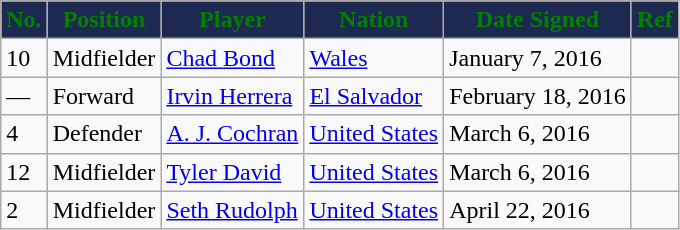<table class="wikitable" style="text-align:left">
<tr>
<th style="background:#1D2951;color:green">No.</th>
<th style="background:#1D2951;color:green">Position</th>
<th style="background:#1D2951;color:green">Player</th>
<th style="background:#1D2951;color:green">Nation</th>
<th style="background:#1D2951;color:green">Date Signed</th>
<th style="background:#1D2951;color:green">Ref</th>
</tr>
<tr>
<td>10</td>
<td>Midfielder</td>
<td><a href='#'>Chad Bond</a></td>
<td> <a href='#'>Wales</a></td>
<td>January 7, 2016</td>
<td></td>
</tr>
<tr>
<td>—</td>
<td>Forward</td>
<td><a href='#'>Irvin Herrera</a></td>
<td> <a href='#'>El Salvador</a></td>
<td>February 18, 2016</td>
<td></td>
</tr>
<tr>
<td>4</td>
<td>Defender</td>
<td><a href='#'>A. J. Cochran</a></td>
<td> <a href='#'>United States</a></td>
<td>March 6, 2016</td>
<td></td>
</tr>
<tr>
<td>12</td>
<td>Midfielder</td>
<td><a href='#'>Tyler David</a></td>
<td> <a href='#'>United States</a></td>
<td>March 6, 2016</td>
<td></td>
</tr>
<tr>
<td>2</td>
<td>Midfielder</td>
<td><a href='#'>Seth Rudolph</a></td>
<td> <a href='#'>United States</a></td>
<td>April 22, 2016</td>
<td></td>
</tr>
</table>
